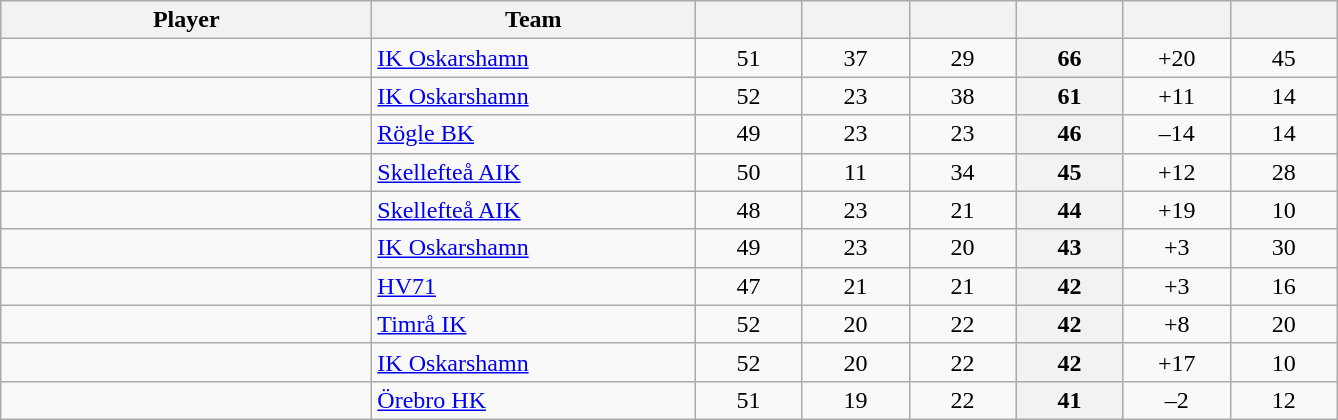<table class="wikitable sortable" style="text-align: center">
<tr>
<th style="width: 15em;">Player</th>
<th style="width: 13em;">Team</th>
<th style="width: 4em;"></th>
<th style="width: 4em;"></th>
<th style="width: 4em;"></th>
<th style="width: 4em;"></th>
<th style="width: 4em;"></th>
<th style="width: 4em;"></th>
</tr>
<tr>
<td style="text-align:left;"> </td>
<td style="text-align:left;"><a href='#'>IK Oskarshamn</a></td>
<td>51</td>
<td>37</td>
<td>29</td>
<th>66</th>
<td>+20</td>
<td>45</td>
</tr>
<tr>
<td style="text-align:left;"> </td>
<td style="text-align:left;"><a href='#'>IK Oskarshamn</a></td>
<td>52</td>
<td>23</td>
<td>38</td>
<th>61</th>
<td>+11</td>
<td>14</td>
</tr>
<tr>
<td style="text-align:left;"> </td>
<td style="text-align:left;"><a href='#'>Rögle BK</a></td>
<td>49</td>
<td>23</td>
<td>23</td>
<th>46</th>
<td>–14</td>
<td>14</td>
</tr>
<tr>
<td style="text-align:left;"> </td>
<td style="text-align:left;"><a href='#'>Skellefteå AIK</a></td>
<td>50</td>
<td>11</td>
<td>34</td>
<th>45</th>
<td>+12</td>
<td>28</td>
</tr>
<tr>
<td style="text-align:left;"> </td>
<td style="text-align:left;"><a href='#'>Skellefteå AIK</a></td>
<td>48</td>
<td>23</td>
<td>21</td>
<th>44</th>
<td>+19</td>
<td>10</td>
</tr>
<tr>
<td style="text-align:left;"> </td>
<td style="text-align:left;"><a href='#'>IK Oskarshamn</a></td>
<td>49</td>
<td>23</td>
<td>20</td>
<th>43</th>
<td>+3</td>
<td>30</td>
</tr>
<tr>
<td style="text-align:left;"> </td>
<td style="text-align:left;"><a href='#'>HV71</a></td>
<td>47</td>
<td>21</td>
<td>21</td>
<th>42</th>
<td>+3</td>
<td>16</td>
</tr>
<tr>
<td style="text-align:left;"> </td>
<td style="text-align:left;"><a href='#'>Timrå IK</a></td>
<td>52</td>
<td>20</td>
<td>22</td>
<th>42</th>
<td>+8</td>
<td>20</td>
</tr>
<tr>
<td style="text-align:left;"> </td>
<td style="text-align:left;"><a href='#'>IK Oskarshamn</a></td>
<td>52</td>
<td>20</td>
<td>22</td>
<th>42</th>
<td>+17</td>
<td>10</td>
</tr>
<tr>
<td style="text-align:left;"> </td>
<td style="text-align:left;"><a href='#'>Örebro HK</a></td>
<td>51</td>
<td>19</td>
<td>22</td>
<th>41</th>
<td>–2</td>
<td>12</td>
</tr>
</table>
